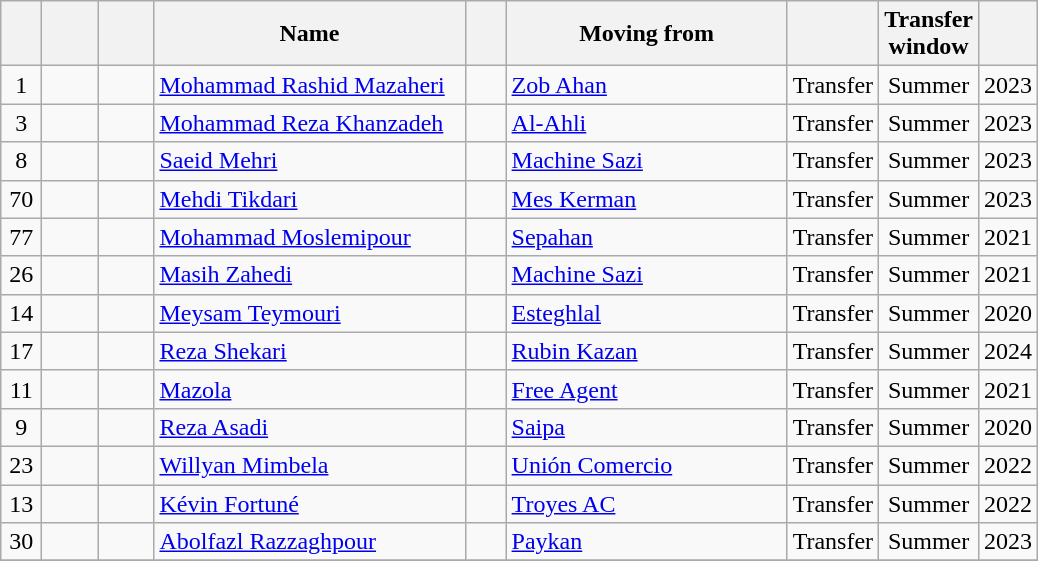<table class="wikitable sortable">
<tr>
<th style="width:20px;"></th>
<th style="width:30px;"></th>
<th style="width:30px;"></th>
<th style="width:200px;">Name</th>
<th style="width:20px;"></th>
<th style="width:180px;">Moving from</th>
<th></th>
<th Transfer window>Transfer<br>window</th>
<th></th>
</tr>
<tr>
<td align=center>1</td>
<td align=center><br></td>
<td align=center></td>
<td><a href='#'>Mohammad Rashid Mazaheri</a></td>
<td align=center></td>
<td> <a href='#'>Zob Ahan</a></td>
<td align=center>Transfer</td>
<td align=center>Summer</td>
<td align=center>2023</td>
</tr>
<tr>
<td align=center>3</td>
<td align=center><br></td>
<td align=center></td>
<td><a href='#'>Mohammad Reza Khanzadeh</a></td>
<td align=center></td>
<td> <a href='#'>Al-Ahli</a></td>
<td align=center>Transfer</td>
<td align=center>Summer</td>
<td align=center>2023</td>
</tr>
<tr>
<td align=center>8</td>
<td align=center><br></td>
<td align=center></td>
<td><a href='#'>Saeid Mehri</a></td>
<td align=center></td>
<td> <a href='#'>Machine Sazi</a></td>
<td align=center>Transfer</td>
<td align=center>Summer</td>
<td align=center>2023</td>
</tr>
<tr>
<td align=center>70</td>
<td align=center><br></td>
<td align=center></td>
<td><a href='#'>Mehdi Tikdari</a></td>
<td align=center></td>
<td> <a href='#'>Mes Kerman</a></td>
<td align=center>Transfer</td>
<td align=center>Summer</td>
<td align=center>2023</td>
</tr>
<tr>
<td align=center>77</td>
<td align=center><br></td>
<td align=center></td>
<td><a href='#'>Mohammad Moslemipour</a></td>
<td align=center></td>
<td> <a href='#'>Sepahan</a></td>
<td align=center>Transfer</td>
<td align=center>Summer</td>
<td align=center>2021</td>
</tr>
<tr>
<td align=center>26</td>
<td align=center><br></td>
<td align=center></td>
<td><a href='#'>Masih Zahedi</a></td>
<td align=center></td>
<td> <a href='#'>Machine Sazi</a></td>
<td align=center>Transfer</td>
<td align=center>Summer</td>
<td align=center>2021</td>
</tr>
<tr>
<td align=center>14</td>
<td align=center><br></td>
<td align=center></td>
<td><a href='#'>Meysam Teymouri</a></td>
<td align=center></td>
<td> <a href='#'>Esteghlal</a></td>
<td align=center>Transfer</td>
<td align=center>Summer</td>
<td align=center>2020</td>
</tr>
<tr>
<td align=center>17</td>
<td align=center><br></td>
<td align=center></td>
<td><a href='#'>Reza Shekari</a></td>
<td align=center></td>
<td> <a href='#'>Rubin Kazan</a></td>
<td align=center>Transfer</td>
<td align=center>Summer</td>
<td align=center>2024</td>
</tr>
<tr>
<td align=center>11</td>
<td align=center><br></td>
<td align=center></td>
<td><a href='#'>Mazola</a></td>
<td align=center></td>
<td><a href='#'>Free Agent</a></td>
<td align=center>Transfer</td>
<td align=center>Summer</td>
<td align=center>2021</td>
</tr>
<tr>
<td align=center>9</td>
<td align=center><br></td>
<td align=center></td>
<td><a href='#'>Reza Asadi</a></td>
<td align=center></td>
<td> <a href='#'>Saipa</a></td>
<td align=center>Transfer</td>
<td align=center>Summer</td>
<td align=center>2020</td>
</tr>
<tr>
<td align=center>23</td>
<td align=center><br></td>
<td align=center></td>
<td><a href='#'>Willyan Mimbela</a></td>
<td align=center></td>
<td> <a href='#'>Unión Comercio</a></td>
<td align=center>Transfer</td>
<td align=center>Summer</td>
<td align=center>2022</td>
</tr>
<tr>
<td align=center>13</td>
<td align=center><br></td>
<td align=center></td>
<td><a href='#'>Kévin Fortuné</a></td>
<td align=center></td>
<td> <a href='#'>Troyes AC</a></td>
<td align=center>Transfer</td>
<td align=center>Summer</td>
<td align=center>2022</td>
</tr>
<tr>
<td align=center>30</td>
<td align=center><br></td>
<td align=center></td>
<td><a href='#'>Abolfazl Razzaghpour</a></td>
<td align=center></td>
<td> <a href='#'>Paykan</a></td>
<td align=center>Transfer</td>
<td align=center>Summer</td>
<td align=center>2023</td>
</tr>
<tr>
</tr>
</table>
